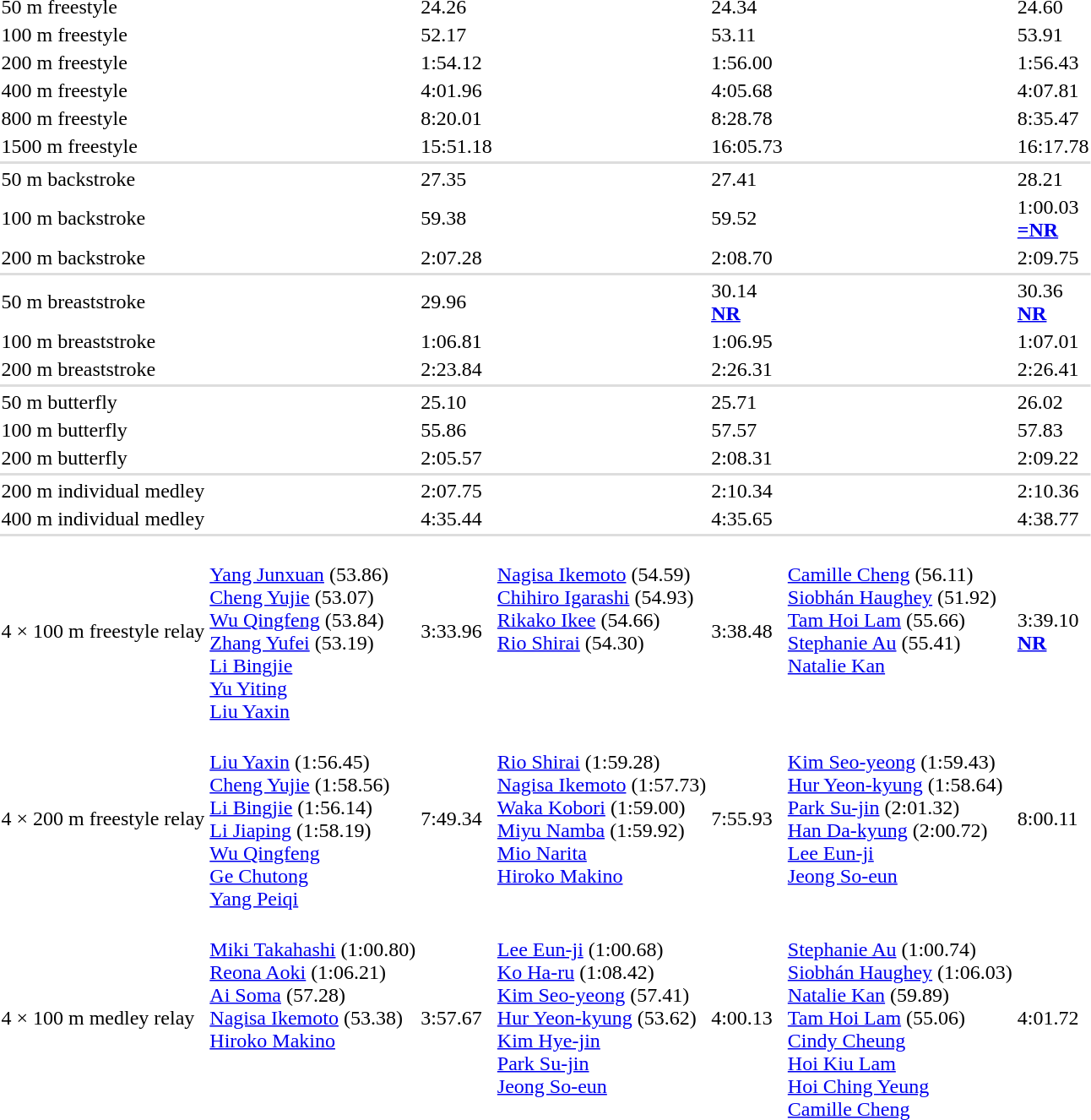<table>
<tr>
<td>50 m freestyle<br></td>
<td></td>
<td>24.26<br></td>
<td></td>
<td>24.34</td>
<td></td>
<td>24.60</td>
</tr>
<tr>
<td>100 m freestyle<br></td>
<td></td>
<td>52.17<br></td>
<td></td>
<td>53.11</td>
<td></td>
<td>53.91</td>
</tr>
<tr>
<td>200 m freestyle<br></td>
<td></td>
<td>1:54.12<br></td>
<td></td>
<td>1:56.00</td>
<td></td>
<td>1:56.43</td>
</tr>
<tr>
<td>400 m freestyle<br></td>
<td></td>
<td>4:01.96<br></td>
<td></td>
<td>4:05.68</td>
<td></td>
<td>4:07.81</td>
</tr>
<tr>
<td>800 m freestyle<br></td>
<td></td>
<td>8:20.01</td>
<td></td>
<td>8:28.78</td>
<td></td>
<td>8:35.47</td>
</tr>
<tr>
<td>1500 m freestyle<br></td>
<td></td>
<td>15:51.18<br></td>
<td></td>
<td>16:05.73</td>
<td></td>
<td>16:17.78</td>
</tr>
<tr bgcolor=#DDDDDD>
<td colspan=7></td>
</tr>
<tr>
<td>50 m backstroke<br></td>
<td></td>
<td>27.35</td>
<td></td>
<td>27.41</td>
<td></td>
<td>28.21</td>
</tr>
<tr>
<td>100 m backstroke<br></td>
<td></td>
<td>59.38</td>
<td></td>
<td>59.52</td>
<td></td>
<td>1:00.03<br><strong><a href='#'>=NR</a></strong></td>
</tr>
<tr>
<td>200 m backstroke<br></td>
<td></td>
<td>2:07.28</td>
<td></td>
<td>2:08.70</td>
<td></td>
<td>2:09.75</td>
</tr>
<tr bgcolor=#DDDDDD>
<td colspan=7></td>
</tr>
<tr>
<td>50 m breaststroke<br></td>
<td></td>
<td>29.96</td>
<td></td>
<td>30.14<br><strong><a href='#'>NR</a></strong></td>
<td></td>
<td>30.36<br><strong><a href='#'>NR</a></strong></td>
</tr>
<tr>
<td>100 m breaststroke<br></td>
<td></td>
<td>1:06.81</td>
<td></td>
<td>1:06.95</td>
<td></td>
<td>1:07.01</td>
</tr>
<tr>
<td>200 m breaststroke<br></td>
<td></td>
<td>2:23.84</td>
<td></td>
<td>2:26.31</td>
<td></td>
<td>2:26.41</td>
</tr>
<tr bgcolor=#DDDDDD>
<td colspan=7></td>
</tr>
<tr>
<td>50 m butterfly<br></td>
<td></td>
<td>25.10<br></td>
<td></td>
<td>25.71</td>
<td></td>
<td>26.02</td>
</tr>
<tr>
<td>100 m butterfly<br></td>
<td></td>
<td>55.86<br></td>
<td></td>
<td>57.57</td>
<td></td>
<td>57.83</td>
</tr>
<tr>
<td>200 m butterfly<br></td>
<td></td>
<td>2:05.57<br></td>
<td></td>
<td>2:08.31</td>
<td></td>
<td>2:09.22</td>
</tr>
<tr bgcolor=#DDDDDD>
<td colspan=7></td>
</tr>
<tr>
<td>200 m individual medley<br></td>
<td></td>
<td>2:07.75<br></td>
<td></td>
<td>2:10.34</td>
<td></td>
<td>2:10.36</td>
</tr>
<tr>
<td>400 m individual medley<br></td>
<td></td>
<td>4:35.44</td>
<td></td>
<td>4:35.65</td>
<td></td>
<td>4:38.77</td>
</tr>
<tr bgcolor=#DDDDDD>
<td colspan=7></td>
</tr>
<tr>
<td>4 × 100 m freestyle relay<br></td>
<td valign=top><br><a href='#'>Yang Junxuan</a> (53.86)<br><a href='#'>Cheng Yujie</a> (53.07)<br><a href='#'>Wu Qingfeng</a> (53.84)<br><a href='#'>Zhang Yufei</a> (53.19)<br><a href='#'>Li Bingjie</a><br><a href='#'>Yu Yiting</a><br><a href='#'>Liu Yaxin</a></td>
<td>3:33.96<br></td>
<td valign=top><br><a href='#'>Nagisa Ikemoto</a> (54.59)<br><a href='#'>Chihiro Igarashi</a> (54.93)<br><a href='#'>Rikako Ikee</a> (54.66)<br><a href='#'>Rio Shirai</a> (54.30)</td>
<td>3:38.48</td>
<td valign=top><br><a href='#'>Camille Cheng</a> (56.11)<br><a href='#'>Siobhán Haughey</a> (51.92)<br><a href='#'>Tam Hoi Lam</a> (55.66)<br><a href='#'>Stephanie Au</a> (55.41)<br><a href='#'>Natalie Kan</a></td>
<td>3:39.10<br><strong><a href='#'>NR</a></strong></td>
</tr>
<tr>
<td>4 × 200 m freestyle relay<br></td>
<td valign=top><br><a href='#'>Liu Yaxin</a> (1:56.45)<br><a href='#'>Cheng Yujie</a> (1:58.56)<br><a href='#'>Li Bingjie</a> (1:56.14)<br><a href='#'>Li Jiaping</a> (1:58.19)<br><a href='#'>Wu Qingfeng</a><br><a href='#'>Ge Chutong</a><br><a href='#'>Yang Peiqi</a></td>
<td>7:49.34</td>
<td valign=top><br><a href='#'>Rio Shirai</a> (1:59.28)<br><a href='#'>Nagisa Ikemoto</a> (1:57.73)<br><a href='#'>Waka Kobori</a> (1:59.00)<br><a href='#'>Miyu Namba</a> (1:59.92)<br><a href='#'>Mio Narita</a><br><a href='#'>Hiroko Makino</a></td>
<td>7:55.93</td>
<td valign=top><br><a href='#'>Kim Seo-yeong</a> (1:59.43)<br><a href='#'>Hur Yeon-kyung</a> (1:58.64)<br><a href='#'>Park Su-jin</a> (2:01.32)<br><a href='#'>Han Da-kyung</a> (2:00.72)<br><a href='#'>Lee Eun-ji</a><br><a href='#'>Jeong So-eun</a></td>
<td>8:00.11</td>
</tr>
<tr>
<td>4 × 100 m medley relay<br></td>
<td valign=top><br><a href='#'>Miki Takahashi</a> (1:00.80)<br><a href='#'>Reona Aoki</a> (1:06.21)<br><a href='#'>Ai Soma</a> (57.28)<br><a href='#'>Nagisa Ikemoto</a> (53.38)<br><a href='#'>Hiroko Makino</a></td>
<td>3:57.67</td>
<td valign=top><br><a href='#'>Lee Eun-ji</a> (1:00.68)<br><a href='#'>Ko Ha-ru</a> (1:08.42)<br><a href='#'>Kim Seo-yeong</a> (57.41)<br><a href='#'>Hur Yeon-kyung</a> (53.62)<br><a href='#'>Kim Hye-jin</a><br><a href='#'>Park Su-jin</a><br><a href='#'>Jeong So-eun</a></td>
<td>4:00.13</td>
<td valign=top><br><a href='#'>Stephanie Au</a> (1:00.74)<br><a href='#'>Siobhán Haughey</a> (1:06.03)<br><a href='#'>Natalie Kan</a> (59.89)<br><a href='#'>Tam Hoi Lam</a> (55.06)<br><a href='#'>Cindy Cheung</a><br><a href='#'>Hoi Kiu Lam</a><br><a href='#'>Hoi Ching Yeung</a><br><a href='#'>Camille Cheng</a></td>
<td>4:01.72</td>
</tr>
</table>
